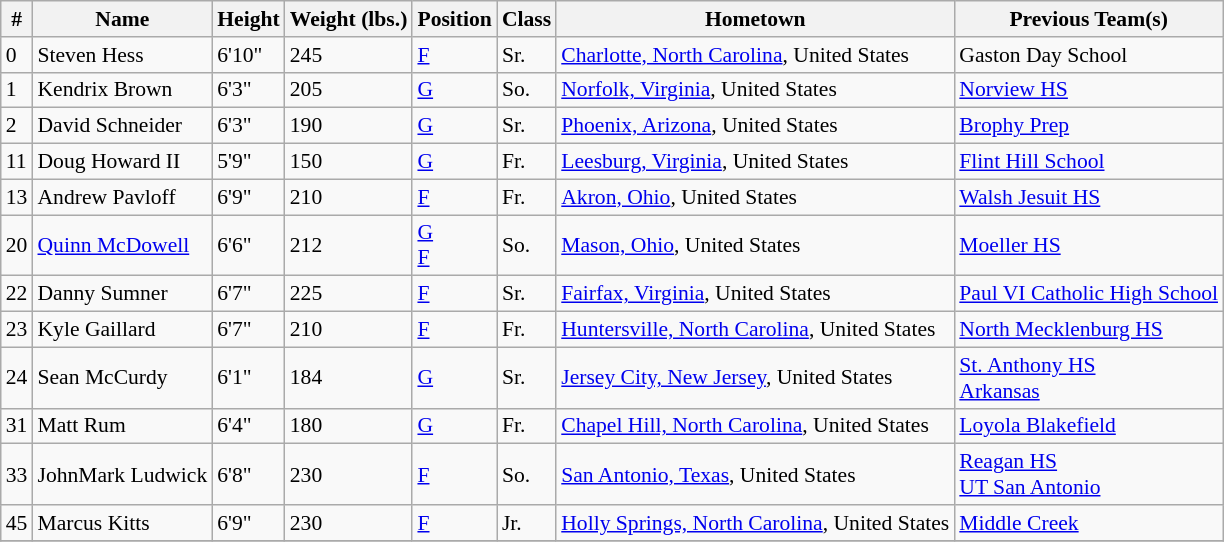<table class="wikitable" style="font-size: 90%">
<tr>
<th>#</th>
<th>Name</th>
<th>Height</th>
<th>Weight (lbs.)</th>
<th>Position</th>
<th>Class</th>
<th>Hometown</th>
<th>Previous Team(s)</th>
</tr>
<tr>
<td>0</td>
<td>Steven Hess</td>
<td>6'10"</td>
<td>245</td>
<td><a href='#'>F</a></td>
<td>Sr.</td>
<td><a href='#'>Charlotte, North Carolina</a>, United States</td>
<td>Gaston Day School</td>
</tr>
<tr>
<td>1</td>
<td>Kendrix Brown</td>
<td>6'3"</td>
<td>205</td>
<td><a href='#'>G</a></td>
<td>So.</td>
<td><a href='#'>Norfolk, Virginia</a>, United States</td>
<td><a href='#'>Norview HS</a></td>
</tr>
<tr>
<td>2</td>
<td>David Schneider</td>
<td>6'3"</td>
<td>190</td>
<td><a href='#'>G</a></td>
<td>Sr.</td>
<td><a href='#'>Phoenix, Arizona</a>, United States</td>
<td><a href='#'>Brophy Prep</a></td>
</tr>
<tr>
<td>11</td>
<td>Doug Howard II</td>
<td>5'9"</td>
<td>150</td>
<td><a href='#'>G</a></td>
<td>Fr.</td>
<td><a href='#'>Leesburg, Virginia</a>, United States</td>
<td><a href='#'>Flint Hill School</a></td>
</tr>
<tr>
<td>13</td>
<td>Andrew Pavloff</td>
<td>6'9"</td>
<td>210</td>
<td><a href='#'>F</a></td>
<td>Fr.</td>
<td><a href='#'>Akron, Ohio</a>, United States</td>
<td><a href='#'>Walsh Jesuit HS</a></td>
</tr>
<tr>
<td>20</td>
<td><a href='#'>Quinn McDowell</a></td>
<td>6'6"</td>
<td>212</td>
<td><a href='#'>G</a><br><a href='#'>F</a></td>
<td>So.</td>
<td><a href='#'>Mason, Ohio</a>, United States</td>
<td><a href='#'>Moeller HS</a></td>
</tr>
<tr>
<td>22</td>
<td>Danny Sumner</td>
<td>6'7"</td>
<td>225</td>
<td><a href='#'>F</a></td>
<td>Sr.</td>
<td><a href='#'>Fairfax, Virginia</a>, United States</td>
<td><a href='#'>Paul VI Catholic High School</a></td>
</tr>
<tr>
<td>23</td>
<td>Kyle Gaillard</td>
<td>6'7"</td>
<td>210</td>
<td><a href='#'>F</a></td>
<td>Fr.</td>
<td><a href='#'>Huntersville, North Carolina</a>, United States</td>
<td><a href='#'>North Mecklenburg HS</a></td>
</tr>
<tr>
<td>24</td>
<td>Sean McCurdy</td>
<td>6'1"</td>
<td>184</td>
<td><a href='#'>G</a></td>
<td>Sr.</td>
<td><a href='#'>Jersey City, New Jersey</a>, United States</td>
<td><a href='#'>St. Anthony HS</a><br><a href='#'>Arkansas</a></td>
</tr>
<tr>
<td>31</td>
<td>Matt Rum</td>
<td>6'4"</td>
<td>180</td>
<td><a href='#'>G</a></td>
<td>Fr.</td>
<td><a href='#'>Chapel Hill, North Carolina</a>, United States</td>
<td><a href='#'>Loyola Blakefield</a></td>
</tr>
<tr>
<td>33</td>
<td>JohnMark Ludwick</td>
<td>6'8"</td>
<td>230</td>
<td><a href='#'>F</a></td>
<td>So.</td>
<td><a href='#'>San Antonio, Texas</a>, United States</td>
<td><a href='#'>Reagan HS</a><br><a href='#'>UT San Antonio</a></td>
</tr>
<tr>
<td>45</td>
<td>Marcus Kitts</td>
<td>6'9"</td>
<td>230</td>
<td><a href='#'>F</a></td>
<td>Jr.</td>
<td><a href='#'>Holly Springs, North Carolina</a>, United States</td>
<td><a href='#'>Middle Creek</a></td>
</tr>
<tr>
</tr>
</table>
